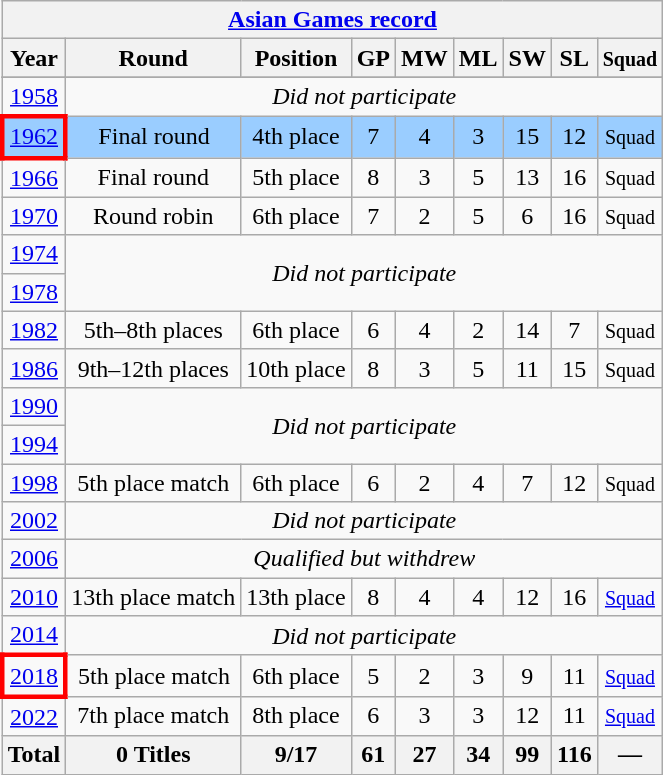<table class="wikitable" style="text-align: center;">
<tr>
<th colspan=9><a href='#'>Asian Games record</a></th>
</tr>
<tr>
<th>Year</th>
<th>Round</th>
<th>Position</th>
<th>GP</th>
<th>MW</th>
<th>ML</th>
<th>SW</th>
<th>SL</th>
<th><small>Squad</small></th>
</tr>
<tr>
</tr>
<tr>
<td> <a href='#'>1958</a></td>
<td colspan=8 rowspan=1><em>Did not participate</em></td>
</tr>
<tr bgcolor="#9acdff">
<td style="border: 3px solid red"> <a href='#'>1962</a></td>
<td>Final round</td>
<td>4th place</td>
<td>7</td>
<td>4</td>
<td>3</td>
<td>15</td>
<td>12</td>
<td><small>Squad</small></td>
</tr>
<tr>
<td> <a href='#'>1966</a></td>
<td>Final round</td>
<td>5th place</td>
<td>8</td>
<td>3</td>
<td>5</td>
<td>13</td>
<td>16</td>
<td><small>Squad</small></td>
</tr>
<tr>
<td> <a href='#'>1970</a></td>
<td>Round robin</td>
<td>6th place</td>
<td>7</td>
<td>2</td>
<td>5</td>
<td>6</td>
<td>16</td>
<td><small>Squad</small></td>
</tr>
<tr>
<td> <a href='#'>1974</a></td>
<td colspan=8 rowspan=2><em>Did not participate</em></td>
</tr>
<tr>
<td> <a href='#'>1978</a></td>
</tr>
<tr>
<td> <a href='#'>1982</a></td>
<td>5th–8th places</td>
<td>6th place</td>
<td>6</td>
<td>4</td>
<td>2</td>
<td>14</td>
<td>7</td>
<td><small>Squad</small></td>
</tr>
<tr>
<td> <a href='#'>1986</a></td>
<td>9th–12th places</td>
<td>10th place</td>
<td>8</td>
<td>3</td>
<td>5</td>
<td>11</td>
<td>15</td>
<td><small>Squad</small></td>
</tr>
<tr>
<td> <a href='#'>1990</a></td>
<td colspan=8 rowspan=2><em>Did not participate</em></td>
</tr>
<tr>
<td> <a href='#'>1994</a></td>
</tr>
<tr>
<td> <a href='#'>1998</a></td>
<td>5th place match</td>
<td>6th place</td>
<td>6</td>
<td>2</td>
<td>4</td>
<td>7</td>
<td>12</td>
<td><small>Squad</small></td>
</tr>
<tr>
<td> <a href='#'>2002</a></td>
<td colspan=8><em>Did not participate</em></td>
</tr>
<tr>
<td> <a href='#'>2006</a></td>
<td colspan=8><em>Qualified but withdrew</em></td>
</tr>
<tr>
<td> <a href='#'>2010</a></td>
<td>13th place match</td>
<td>13th place</td>
<td>8</td>
<td>4</td>
<td>4</td>
<td>12</td>
<td>16</td>
<td><small><a href='#'>Squad</a></small></td>
</tr>
<tr>
<td> <a href='#'>2014</a></td>
<td colspan=8 rowspan=1><em>Did not participate</em></td>
</tr>
<tr>
<td style="border: 3px solid red"> <a href='#'>2018</a></td>
<td>5th place match</td>
<td>6th place</td>
<td>5</td>
<td>2</td>
<td>3</td>
<td>9</td>
<td>11</td>
<td><small><a href='#'>Squad</a></small></td>
</tr>
<tr>
<td> <a href='#'>2022</a></td>
<td>7th place match</td>
<td>8th place</td>
<td>6</td>
<td>3</td>
<td>3</td>
<td>12</td>
<td>11</td>
<td><small><a href='#'>Squad</a></small></td>
</tr>
<tr>
<th>Total</th>
<th>0 Titles</th>
<th>9/17</th>
<th>61</th>
<th>27</th>
<th>34</th>
<th>99</th>
<th>116</th>
<th>—</th>
</tr>
</table>
